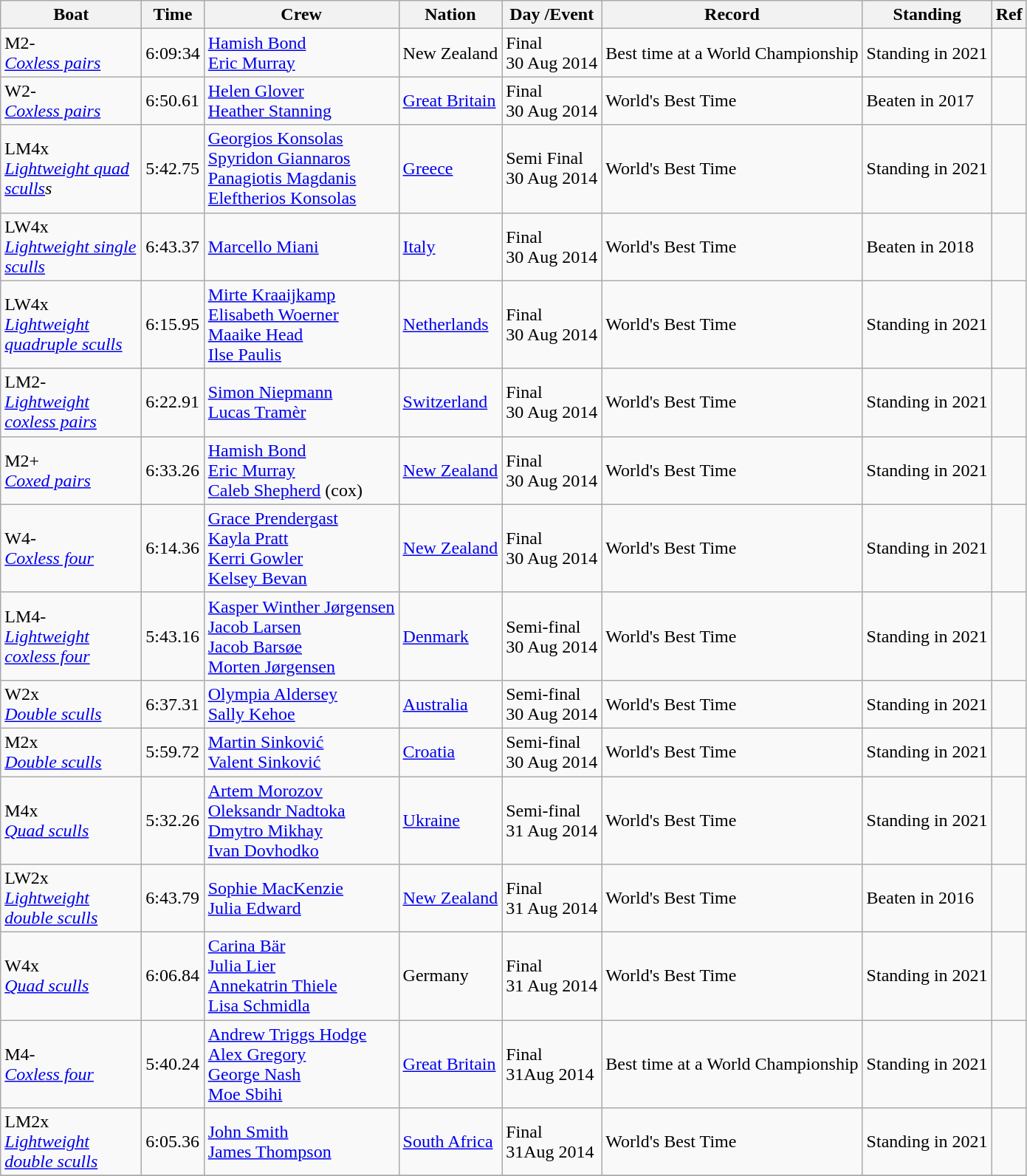<table class="wikitable sortable">
<tr>
<th Width=120pt>Boat</th>
<th>Time</th>
<th>Crew</th>
<th>Nation</th>
<th>Day /Event</th>
<th>Record</th>
<th>Standing</th>
<th>Ref</th>
</tr>
<tr>
<td>M2- <br><em><a href='#'>Coxless pairs</a></em></td>
<td>6:09:34</td>
<td><a href='#'>Hamish Bond</a><br> <a href='#'>Eric Murray</a></td>
<td> New Zealand</td>
<td>Final <br> 30 Aug 2014</td>
<td>Best time at a World Championship</td>
<td>Standing in 2021</td>
<td></td>
</tr>
<tr>
<td>W2- <br><em><a href='#'>Coxless pairs</a></em></td>
<td>6:50.61</td>
<td><a href='#'>Helen Glover</a> <br> <a href='#'>Heather Stanning</a></td>
<td> <a href='#'>Great Britain</a></td>
<td>Final <br> 30 Aug 2014</td>
<td>World's Best Time</td>
<td>Beaten in 2017</td>
<td></td>
</tr>
<tr>
<td>LM4x <br><em><a href='#'>Lightweight quad sculls</a>s</em></td>
<td>5:42.75</td>
<td><a href='#'>Georgios Konsolas</a><br> <a href='#'>Spyridon Giannaros</a><br> <a href='#'>Panagiotis Magdanis</a><br> <a href='#'>Eleftherios Konsolas</a></td>
<td> <a href='#'>Greece</a></td>
<td>Semi Final <br> 30 Aug 2014</td>
<td>World's Best Time</td>
<td>Standing in 2021</td>
<td></td>
</tr>
<tr>
<td>LW4x <br><em><a href='#'>Lightweight single sculls</a></em></td>
<td>6:43.37</td>
<td><a href='#'>Marcello Miani</a></td>
<td> <a href='#'>Italy</a></td>
<td>Final <br> 30 Aug 2014</td>
<td>World's Best Time</td>
<td>Beaten in 2018</td>
<td></td>
</tr>
<tr>
<td>LW4x <br><em><a href='#'>Lightweight quadruple sculls</a></em></td>
<td>6:15.95</td>
<td><a href='#'>Mirte Kraaijkamp</a><br>  <a href='#'>Elisabeth Woerner</a><br>  <a href='#'>Maaike Head</a><br>  <a href='#'>Ilse Paulis</a></td>
<td> <a href='#'>Netherlands</a></td>
<td>Final <br> 30 Aug 2014</td>
<td>World's Best Time</td>
<td>Standing in 2021</td>
<td></td>
</tr>
<tr>
<td>LM2- <br><em><a href='#'>Lightweight coxless pairs</a></em></td>
<td>6:22.91</td>
<td><a href='#'>Simon Niepmann</a><br> <a href='#'>Lucas Tramèr</a></td>
<td> <a href='#'>Switzerland</a></td>
<td>Final <br> 30 Aug 2014</td>
<td>World's Best Time</td>
<td>Standing in 2021</td>
<td></td>
</tr>
<tr>
<td>M2+ <br><em><a href='#'>Coxed pairs</a></em></td>
<td>6:33.26</td>
<td><a href='#'>Hamish Bond</a><br> <a href='#'>Eric Murray</a><br> <a href='#'>Caleb Shepherd</a> (cox)</td>
<td> <a href='#'>New Zealand</a></td>
<td>Final <br> 30 Aug 2014</td>
<td>World's Best Time</td>
<td>Standing in 2021</td>
<td></td>
</tr>
<tr>
<td>W4- <br><em><a href='#'>Coxless four</a></em></td>
<td>6:14.36</td>
<td><a href='#'>Grace Prendergast</a><br>  <a href='#'>Kayla Pratt</a><br>  <a href='#'>Kerri Gowler</a><br>  <a href='#'>Kelsey Bevan</a></td>
<td> <a href='#'>New Zealand</a></td>
<td>Final <br> 30 Aug 2014</td>
<td>World's Best Time</td>
<td>Standing in 2021</td>
<td></td>
</tr>
<tr>
<td>LM4- <br><em><a href='#'>Lightweight coxless four</a></em></td>
<td>5:43.16</td>
<td><a href='#'>Kasper Winther Jørgensen</a><br> <a href='#'>Jacob Larsen</a><br> <a href='#'>Jacob Barsøe</a><br> <a href='#'>Morten Jørgensen</a></td>
<td> <a href='#'>Denmark</a></td>
<td>Semi-final<br>30 Aug 2014</td>
<td>World's Best Time</td>
<td>Standing in 2021</td>
<td></td>
</tr>
<tr>
<td>W2x <br><em><a href='#'>Double sculls</a></em></td>
<td>6:37.31</td>
<td><a href='#'>Olympia Aldersey</a><br>  <a href='#'>Sally Kehoe</a></td>
<td> <a href='#'>Australia</a></td>
<td>Semi-final<br>30 Aug 2014</td>
<td>World's Best Time</td>
<td>Standing in 2021</td>
<td></td>
</tr>
<tr>
<td>M2x <br><em><a href='#'>Double sculls</a></em></td>
<td>5:59.72</td>
<td><a href='#'>Martin Sinković</a><br> <a href='#'>Valent Sinković</a></td>
<td> <a href='#'>Croatia</a></td>
<td>Semi-final<br>30 Aug 2014</td>
<td>World's Best Time</td>
<td>Standing in 2021</td>
<td></td>
</tr>
<tr>
<td>M4x <br><em><a href='#'>Quad sculls</a></em></td>
<td>5:32.26</td>
<td><a href='#'>Artem Morozov</a><br> <a href='#'>Oleksandr Nadtoka</a><br> <a href='#'>Dmytro Mikhay</a><br> <a href='#'>Ivan Dovhodko</a></td>
<td> <a href='#'>Ukraine</a></td>
<td>Semi-final<br>31 Aug 2014</td>
<td>World's Best Time</td>
<td>Standing in 2021</td>
<td></td>
</tr>
<tr>
<td>LW2x <br><em><a href='#'>Lightweight double sculls</a></em></td>
<td>6:43.79</td>
<td><a href='#'>Sophie MacKenzie</a><br> <a href='#'>Julia Edward</a></td>
<td> <a href='#'>New Zealand</a></td>
<td>Final<br>31 Aug 2014</td>
<td>World's Best Time</td>
<td>Beaten in 2016</td>
<td></td>
</tr>
<tr>
<td>W4x <br><em><a href='#'>Quad sculls</a></em></td>
<td>6:06.84</td>
<td><a href='#'>Carina Bär</a><br>  <a href='#'>Julia Lier</a><br>  <a href='#'>Annekatrin Thiele</a><br>  <a href='#'>Lisa Schmidla</a></td>
<td> Germany</td>
<td>Final<br>31 Aug 2014</td>
<td>World's Best Time</td>
<td>Standing in 2021</td>
<td></td>
</tr>
<tr>
<td>M4- <br><em><a href='#'>Coxless four</a></em></td>
<td>5:40.24</td>
<td><a href='#'>Andrew Triggs Hodge</a><br><a href='#'>Alex Gregory</a><br> <a href='#'>George Nash</a><br> <a href='#'>Moe Sbihi</a></td>
<td> <a href='#'>Great Britain</a></td>
<td>Final<br>31Aug 2014</td>
<td>Best time at a World Championship</td>
<td>Standing in 2021</td>
<td></td>
</tr>
<tr>
<td>LM2x <br><em><a href='#'>Lightweight double sculls</a></em></td>
<td>6:05.36</td>
<td><a href='#'>John Smith</a><br> <a href='#'>James Thompson</a></td>
<td> <a href='#'>South Africa</a></td>
<td>Final<br>31Aug 2014</td>
<td>World's Best Time</td>
<td>Standing in 2021</td>
<td></td>
</tr>
<tr>
</tr>
</table>
